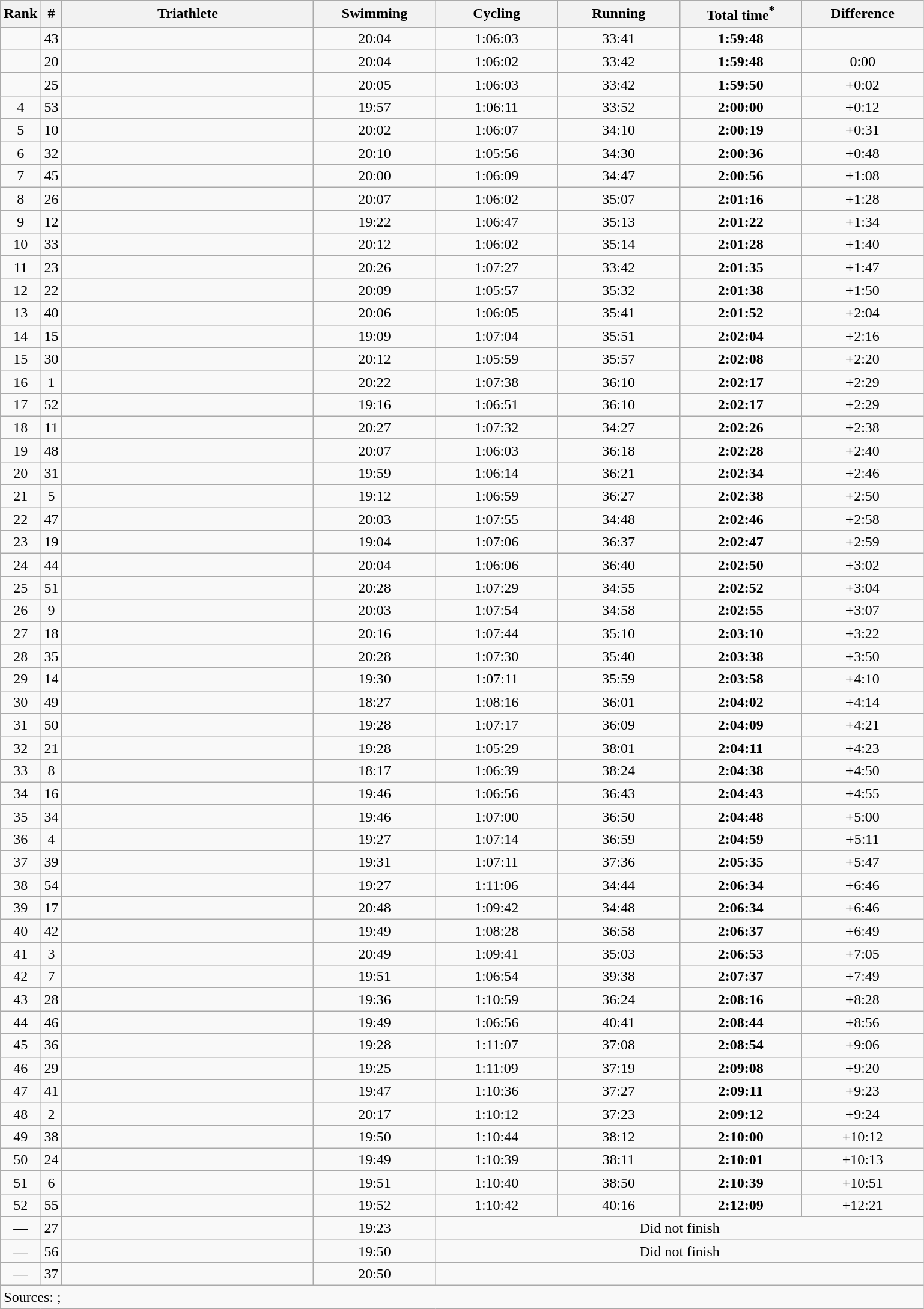<table class="wikitable sortable" style="text-align:center">
<tr>
<th>Rank</th>
<th>#</th>
<th style="width:17em">Triathlete</th>
<th style="width:8em">Swimming</th>
<th style="width:8em">Cycling</th>
<th style="width:8em">Running</th>
<th style="width:8em">Total time<sup>*</sup></th>
<th style="width:8em">Difference</th>
</tr>
<tr>
<td></td>
<td>43</td>
<td align=left></td>
<td>20:04</td>
<td>1:06:03</td>
<td>33:41</td>
<td><strong>1:59:48</strong></td>
<td></td>
</tr>
<tr>
<td></td>
<td>20</td>
<td align=left></td>
<td>20:04</td>
<td>1:06:02</td>
<td>33:42</td>
<td><strong>1:59:48</strong></td>
<td>0:00</td>
</tr>
<tr>
<td></td>
<td>25</td>
<td align=left></td>
<td>20:05</td>
<td>1:06:03</td>
<td>33:42</td>
<td><strong>1:59:50</strong></td>
<td>+0:02</td>
</tr>
<tr>
<td>4</td>
<td>53</td>
<td align=left></td>
<td>19:57</td>
<td>1:06:11</td>
<td>33:52</td>
<td><strong>2:00:00</strong></td>
<td>+0:12</td>
</tr>
<tr>
<td>5</td>
<td>10</td>
<td align=left></td>
<td>20:02</td>
<td>1:06:07</td>
<td>34:10</td>
<td><strong>2:00:19</strong></td>
<td>+0:31</td>
</tr>
<tr>
<td>6</td>
<td>32</td>
<td align=left></td>
<td>20:10</td>
<td>1:05:56</td>
<td>34:30</td>
<td><strong>2:00:36</strong></td>
<td>+0:48</td>
</tr>
<tr>
<td>7</td>
<td>45</td>
<td align=left></td>
<td>20:00</td>
<td>1:06:09</td>
<td>34:47</td>
<td><strong>2:00:56</strong></td>
<td>+1:08</td>
</tr>
<tr>
<td>8</td>
<td>26</td>
<td align=left></td>
<td>20:07</td>
<td>1:06:02</td>
<td>35:07</td>
<td><strong>2:01:16</strong></td>
<td>+1:28</td>
</tr>
<tr>
<td>9</td>
<td>12</td>
<td align=left></td>
<td>19:22</td>
<td>1:06:47</td>
<td>35:13</td>
<td><strong>2:01:22</strong></td>
<td>+1:34</td>
</tr>
<tr>
<td>10</td>
<td>33</td>
<td align=left></td>
<td>20:12</td>
<td>1:06:02</td>
<td>35:14</td>
<td><strong>2:01:28</strong></td>
<td>+1:40</td>
</tr>
<tr>
<td>11</td>
<td>23</td>
<td align=left></td>
<td>20:26</td>
<td>1:07:27</td>
<td>33:42</td>
<td><strong>2:01:35</strong></td>
<td>+1:47</td>
</tr>
<tr>
<td>12</td>
<td>22</td>
<td align=left></td>
<td>20:09</td>
<td>1:05:57</td>
<td>35:32</td>
<td><strong>2:01:38</strong></td>
<td>+1:50</td>
</tr>
<tr>
<td>13</td>
<td>40</td>
<td align=left></td>
<td>20:06</td>
<td>1:06:05</td>
<td>35:41</td>
<td><strong>2:01:52</strong></td>
<td>+2:04</td>
</tr>
<tr>
<td>14</td>
<td>15</td>
<td align=left></td>
<td>19:09</td>
<td>1:07:04</td>
<td>35:51</td>
<td><strong>2:02:04</strong></td>
<td>+2:16</td>
</tr>
<tr>
<td>15</td>
<td>30</td>
<td align=left></td>
<td>20:12</td>
<td>1:05:59</td>
<td>35:57</td>
<td><strong>2:02:08</strong></td>
<td>+2:20</td>
</tr>
<tr>
<td>16</td>
<td>1</td>
<td align=left></td>
<td>20:22</td>
<td>1:07:38</td>
<td>36:10</td>
<td><strong>2:02:17</strong></td>
<td>+2:29</td>
</tr>
<tr>
<td>17</td>
<td>52</td>
<td align=left></td>
<td>19:16</td>
<td>1:06:51</td>
<td>36:10</td>
<td><strong>2:02:17</strong></td>
<td>+2:29</td>
</tr>
<tr>
<td>18</td>
<td>11</td>
<td align=left></td>
<td>20:27</td>
<td>1:07:32</td>
<td>34:27</td>
<td><strong>2:02:26</strong></td>
<td>+2:38</td>
</tr>
<tr>
<td>19</td>
<td>48</td>
<td align=left></td>
<td>20:07</td>
<td>1:06:03</td>
<td>36:18</td>
<td><strong>2:02:28</strong></td>
<td>+2:40</td>
</tr>
<tr>
<td>20</td>
<td>31</td>
<td align=left></td>
<td>19:59</td>
<td>1:06:14</td>
<td>36:21</td>
<td><strong>2:02:34</strong></td>
<td>+2:46</td>
</tr>
<tr>
<td>21</td>
<td>5</td>
<td align=left></td>
<td>19:12</td>
<td>1:06:59</td>
<td>36:27</td>
<td><strong>2:02:38</strong></td>
<td>+2:50</td>
</tr>
<tr>
<td>22</td>
<td>47</td>
<td align=left></td>
<td>20:03</td>
<td>1:07:55</td>
<td>34:48</td>
<td><strong>2:02:46</strong></td>
<td>+2:58</td>
</tr>
<tr>
<td>23</td>
<td>19</td>
<td align=left></td>
<td>19:04</td>
<td>1:07:06</td>
<td>36:37</td>
<td><strong>2:02:47</strong></td>
<td>+2:59</td>
</tr>
<tr>
<td>24</td>
<td>44</td>
<td align=left></td>
<td>20:04</td>
<td>1:06:06</td>
<td>36:40</td>
<td><strong>2:02:50</strong></td>
<td>+3:02</td>
</tr>
<tr>
<td>25</td>
<td>51</td>
<td align=left></td>
<td>20:28</td>
<td>1:07:29</td>
<td>34:55</td>
<td><strong>2:02:52</strong></td>
<td>+3:04</td>
</tr>
<tr>
<td>26</td>
<td>9</td>
<td align=left></td>
<td>20:03</td>
<td>1:07:54</td>
<td>34:58</td>
<td><strong>2:02:55</strong></td>
<td>+3:07</td>
</tr>
<tr>
<td>27</td>
<td>18</td>
<td align=left></td>
<td>20:16</td>
<td>1:07:44</td>
<td>35:10</td>
<td><strong>2:03:10</strong></td>
<td>+3:22</td>
</tr>
<tr>
<td>28</td>
<td>35</td>
<td align=left></td>
<td>20:28</td>
<td>1:07:30</td>
<td>35:40</td>
<td><strong>2:03:38</strong></td>
<td>+3:50</td>
</tr>
<tr>
<td>29</td>
<td>14</td>
<td align=left></td>
<td>19:30</td>
<td>1:07:11</td>
<td>35:59</td>
<td><strong>2:03:58</strong></td>
<td>+4:10</td>
</tr>
<tr>
<td>30</td>
<td>49</td>
<td align=left></td>
<td>18:27</td>
<td>1:08:16</td>
<td>36:01</td>
<td><strong>2:04:02</strong></td>
<td>+4:14</td>
</tr>
<tr>
<td>31</td>
<td>50</td>
<td align=left></td>
<td>19:28</td>
<td>1:07:17</td>
<td>36:09</td>
<td><strong>2:04:09</strong></td>
<td>+4:21</td>
</tr>
<tr>
<td>32</td>
<td>21</td>
<td align=left></td>
<td>19:28</td>
<td>1:05:29</td>
<td>38:01</td>
<td><strong>2:04:11</strong></td>
<td>+4:23</td>
</tr>
<tr>
<td>33</td>
<td>8</td>
<td align=left></td>
<td>18:17</td>
<td>1:06:39</td>
<td>38:24</td>
<td><strong>2:04:38</strong></td>
<td>+4:50</td>
</tr>
<tr>
<td>34</td>
<td>16</td>
<td align=left></td>
<td>19:46</td>
<td>1:06:56</td>
<td>36:43</td>
<td><strong>2:04:43</strong></td>
<td>+4:55</td>
</tr>
<tr>
<td>35</td>
<td>34</td>
<td align=left></td>
<td>19:46</td>
<td>1:07:00</td>
<td>36:50</td>
<td><strong>2:04:48</strong></td>
<td>+5:00</td>
</tr>
<tr>
<td>36</td>
<td>4</td>
<td align=left></td>
<td>19:27</td>
<td>1:07:14</td>
<td>36:59</td>
<td><strong>2:04:59</strong></td>
<td>+5:11</td>
</tr>
<tr>
<td>37</td>
<td>39</td>
<td align=left></td>
<td>19:31</td>
<td>1:07:11</td>
<td>37:36</td>
<td><strong>2:05:35</strong></td>
<td>+5:47</td>
</tr>
<tr>
<td>38</td>
<td>54</td>
<td align=left></td>
<td>19:27</td>
<td>1:11:06</td>
<td>34:44</td>
<td><strong>2:06:34</strong></td>
<td>+6:46</td>
</tr>
<tr>
<td>39</td>
<td>17</td>
<td align=left></td>
<td>20:48</td>
<td>1:09:42</td>
<td>34:48</td>
<td><strong>2:06:34</strong></td>
<td>+6:46</td>
</tr>
<tr>
<td>40</td>
<td>42</td>
<td align=left></td>
<td>19:49</td>
<td>1:08:28</td>
<td>36:58</td>
<td><strong>2:06:37</strong></td>
<td>+6:49</td>
</tr>
<tr>
<td>41</td>
<td>3</td>
<td align=left></td>
<td>20:49</td>
<td>1:09:41</td>
<td>35:03</td>
<td><strong>2:06:53</strong></td>
<td>+7:05</td>
</tr>
<tr>
<td>42</td>
<td>7</td>
<td align=left></td>
<td>19:51</td>
<td>1:06:54</td>
<td>39:38</td>
<td><strong>2:07:37</strong></td>
<td>+7:49</td>
</tr>
<tr>
<td>43</td>
<td>28</td>
<td align=left></td>
<td>19:36</td>
<td>1:10:59</td>
<td>36:24</td>
<td><strong>2:08:16</strong></td>
<td>+8:28</td>
</tr>
<tr>
<td>44</td>
<td>46</td>
<td align=left></td>
<td>19:49</td>
<td>1:06:56</td>
<td>40:41</td>
<td><strong>2:08:44</strong></td>
<td>+8:56</td>
</tr>
<tr>
<td>45</td>
<td>36</td>
<td align=left></td>
<td>19:28</td>
<td>1:11:07</td>
<td>37:08</td>
<td><strong>2:08:54</strong></td>
<td>+9:06</td>
</tr>
<tr>
<td>46</td>
<td>29</td>
<td align=left></td>
<td>19:25</td>
<td>1:11:09</td>
<td>37:19</td>
<td><strong>2:09:08</strong></td>
<td>+9:20</td>
</tr>
<tr>
<td>47</td>
<td>41</td>
<td align=left></td>
<td>19:47</td>
<td>1:10:36</td>
<td>37:27</td>
<td><strong>2:09:11</strong></td>
<td>+9:23</td>
</tr>
<tr>
<td>48</td>
<td>2</td>
<td align=left></td>
<td>20:17</td>
<td>1:10:12</td>
<td>37:23</td>
<td><strong>2:09:12</strong></td>
<td>+9:24</td>
</tr>
<tr>
<td>49</td>
<td>38</td>
<td align=left></td>
<td>19:50</td>
<td>1:10:44</td>
<td>38:12</td>
<td><strong>2:10:00</strong></td>
<td>+10:12</td>
</tr>
<tr>
<td>50</td>
<td>24</td>
<td align=left></td>
<td>19:49</td>
<td>1:10:39</td>
<td>38:11</td>
<td><strong>2:10:01</strong></td>
<td>+10:13</td>
</tr>
<tr>
<td>51</td>
<td>6</td>
<td align=left></td>
<td>19:51</td>
<td>1:10:40</td>
<td>38:50</td>
<td><strong>2:10:39</strong></td>
<td>+10:51</td>
</tr>
<tr>
<td>52</td>
<td>55</td>
<td align=left></td>
<td>19:52</td>
<td>1:10:42</td>
<td>40:16</td>
<td><strong>2:12:09</strong></td>
<td>+12:21</td>
</tr>
<tr>
<td>—</td>
<td>27</td>
<td align=left></td>
<td>19:23</td>
<td colspan=4>Did not finish</td>
</tr>
<tr>
<td>—</td>
<td>56</td>
<td align=left></td>
<td>19:50</td>
<td colspan=4>Did not finish</td>
</tr>
<tr>
<td>—</td>
<td>37</td>
<td align=left></td>
<td>20:50</td>
<td colspan=4></td>
</tr>
<tr class="sortbottom">
<td colspan="9" style="text-align:left;">Sources: ; </td>
</tr>
</table>
